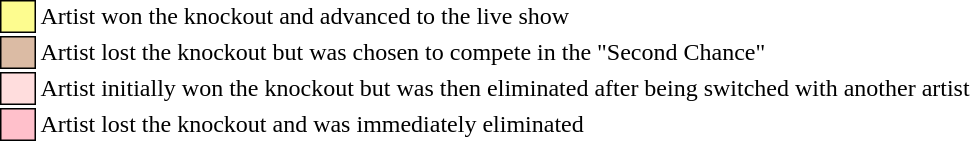<table class="toccolours" style="font-size:100%">
<tr>
<td style="background:#fdfc8f; border: 1px solid black">     </td>
<td>Artist won the knockout and advanced to the live show</td>
</tr>
<tr>
<td style="background:#dbbba4; border: 1px solid black">     </td>
<td>Artist lost the knockout but was chosen to compete in the "Second Chance"</td>
</tr>
<tr>
<td style="background:#ffdddd; border: 1px solid black">     </td>
<td>Artist initially won the knockout but was then eliminated after being switched with another artist</td>
</tr>
<tr>
<td style="background: pink; border: 1px solid black">     </td>
<td>Artist lost the knockout and was immediately eliminated</td>
</tr>
</table>
